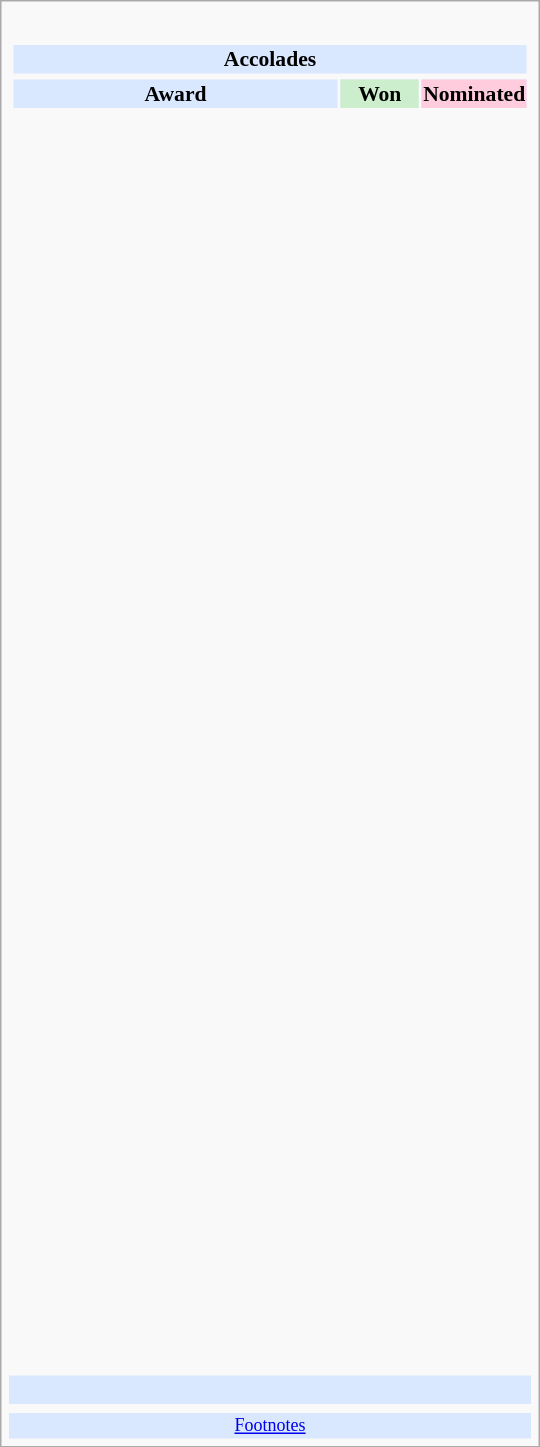<table class="infobox" style="width: 25em; text-align: left; font-size: 90%; vertical-align: middle;">
<tr>
<td colspan="5" style="text-align:center;"></td>
</tr>
<tr>
<td colspan=4><br><table class="collapsible collapsed" width=100%>
<tr>
<th colspan="4" style="background-color: #D9E8FF; text-align: center;">Accolades</th>
</tr>
<tr>
</tr>
<tr bgcolor=#D9E8FF>
<td style="text-align:center;"><strong>Award</strong></td>
<td style="text-align:center; background: #cceecc; text-size:0.9em" width=50><strong>Won</strong></td>
<td style="text-align:center; background: #ffccdd; text-size:0.9em" width=50><strong>Nominated</strong></td>
</tr>
<tr>
<td align="center"><br></td>
<td></td>
<td></td>
</tr>
<tr>
<td align="center"><br></td>
<td></td>
<td></td>
</tr>
<tr>
<td align="center"><br></td>
<td></td>
<td></td>
</tr>
<tr>
<td align="center"><br></td>
<td></td>
<td></td>
</tr>
<tr>
<td align="center"><br></td>
<td></td>
<td></td>
</tr>
<tr>
<td align="center"><br></td>
<td></td>
<td></td>
</tr>
<tr>
<td align="center"><br></td>
<td></td>
<td></td>
</tr>
<tr>
<td align="center"><br></td>
<td></td>
<td></td>
</tr>
<tr>
<td align="center"><br></td>
<td></td>
<td></td>
</tr>
<tr>
<td align="center"><br></td>
<td></td>
<td></td>
</tr>
<tr>
<td align="center"><br></td>
<td></td>
<td></td>
</tr>
<tr>
<td align="center"><br></td>
<td></td>
<td></td>
</tr>
<tr>
<td align="center"><br></td>
<td></td>
<td></td>
</tr>
<tr>
<td align="center"><br></td>
<td></td>
<td></td>
</tr>
<tr>
<td align="center"><br></td>
<td></td>
<td></td>
</tr>
<tr>
<td align="center"><br></td>
<td></td>
<td></td>
</tr>
<tr>
<td align="center"><br></td>
<td></td>
<td></td>
</tr>
<tr>
<td align="center"><br></td>
<td></td>
<td></td>
</tr>
<tr>
<td align="center"><br></td>
<td></td>
<td></td>
</tr>
<tr>
<td align="center"><br></td>
<td></td>
<td></td>
</tr>
<tr>
<td align="center"><br></td>
<td></td>
<td></td>
</tr>
<tr>
<td align="center"><br></td>
<td></td>
<td></td>
</tr>
<tr>
<td align="center"><br></td>
<td></td>
<td></td>
</tr>
<tr>
<td align="center"><br></td>
<td></td>
<td></td>
</tr>
<tr>
<td align="center"><br></td>
<td></td>
<td></td>
</tr>
<tr>
<td align="center"><br></td>
<td></td>
<td></td>
</tr>
<tr>
<td align="center"><br></td>
<td></td>
<td></td>
</tr>
<tr>
<td align="center"><br></td>
<td></td>
<td></td>
</tr>
<tr>
<td align="center"><br></td>
<td></td>
<td></td>
</tr>
<tr>
<td align="center"><br></td>
<td></td>
<td></td>
</tr>
<tr>
<td align="center"><br></td>
<td></td>
<td></td>
</tr>
<tr>
<td align="center"><br></td>
<td></td>
<td></td>
</tr>
<tr>
<td align="center"><br></td>
<td></td>
<td></td>
</tr>
<tr>
<td align="center"><br></td>
<td></td>
<td></td>
</tr>
<tr>
<td align="center"><br></td>
<td></td>
<td></td>
</tr>
<tr>
<td align="center"><br></td>
<td></td>
<td></td>
</tr>
<tr>
<td align="center"><br></td>
<td></td>
<td></td>
</tr>
<tr>
<td align="center"><br></td>
<td></td>
<td></td>
</tr>
<tr>
<td align="center"><br></td>
<td></td>
<td></td>
</tr>
<tr>
<td align="center"><br></td>
<td></td>
<td></td>
</tr>
</table>
</td>
</tr>
<tr style="background:#d9e8ff;">
<td style="text-align:center;" colspan="3"><br></td>
</tr>
<tr>
<td></td>
<td></td>
<td></td>
</tr>
<tr bgcolor=#D9E8FF>
<td colspan="3" style="font-size: smaller; text-align:center;"><a href='#'>Footnotes</a></td>
</tr>
</table>
